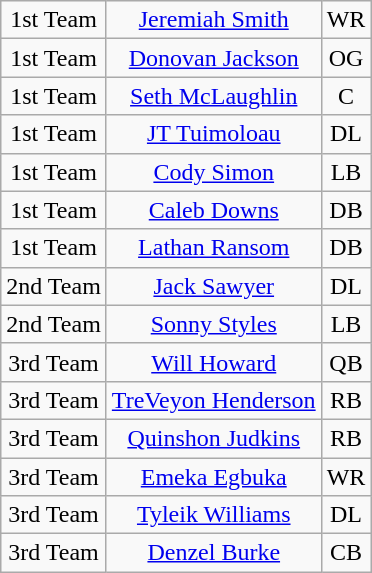<table class="wikitable sortable sortable" style="text-align: center">
<tr>
<td>1st Team</td>
<td><a href='#'>Jeremiah Smith</a></td>
<td>WR</td>
</tr>
<tr>
<td>1st Team</td>
<td><a href='#'>Donovan Jackson</a></td>
<td>OG</td>
</tr>
<tr>
<td>1st Team</td>
<td><a href='#'>Seth McLaughlin</a></td>
<td>C</td>
</tr>
<tr>
<td>1st Team</td>
<td><a href='#'>JT Tuimoloau</a></td>
<td>DL</td>
</tr>
<tr>
<td>1st Team</td>
<td><a href='#'>Cody Simon</a></td>
<td>LB</td>
</tr>
<tr>
<td>1st Team</td>
<td><a href='#'>Caleb Downs</a></td>
<td>DB</td>
</tr>
<tr>
<td>1st Team</td>
<td><a href='#'>Lathan Ransom</a></td>
<td>DB</td>
</tr>
<tr>
<td>2nd Team</td>
<td><a href='#'>Jack Sawyer</a></td>
<td>DL</td>
</tr>
<tr>
<td>2nd Team</td>
<td><a href='#'>Sonny Styles</a></td>
<td>LB</td>
</tr>
<tr>
<td>3rd Team</td>
<td><a href='#'>Will Howard</a></td>
<td>QB</td>
</tr>
<tr>
<td>3rd Team</td>
<td><a href='#'>TreVeyon Henderson</a></td>
<td>RB</td>
</tr>
<tr>
<td>3rd Team</td>
<td><a href='#'>Quinshon Judkins</a></td>
<td>RB</td>
</tr>
<tr>
<td>3rd Team</td>
<td><a href='#'>Emeka Egbuka</a></td>
<td>WR</td>
</tr>
<tr>
<td>3rd Team</td>
<td><a href='#'>Tyleik Williams</a></td>
<td>DL</td>
</tr>
<tr>
<td>3rd Team</td>
<td><a href='#'>Denzel Burke</a></td>
<td>CB</td>
</tr>
</table>
